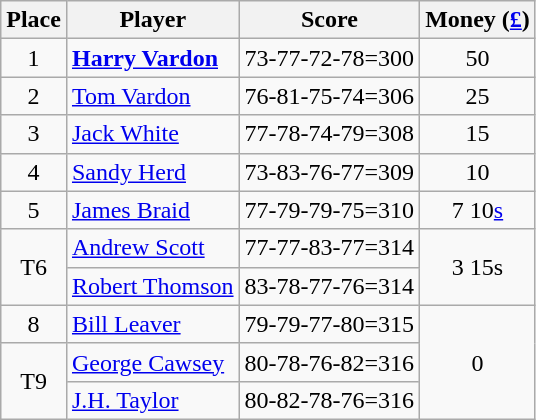<table class=wikitable>
<tr>
<th>Place</th>
<th>Player</th>
<th>Score</th>
<th>Money (<a href='#'>£</a>)</th>
</tr>
<tr>
<td align=center>1</td>
<td> <strong><a href='#'>Harry Vardon</a></strong></td>
<td>73-77-72-78=300</td>
<td align=center>50</td>
</tr>
<tr>
<td align=center>2</td>
<td> <a href='#'>Tom Vardon</a></td>
<td>76-81-75-74=306</td>
<td align=center>25</td>
</tr>
<tr>
<td align=center>3</td>
<td> <a href='#'>Jack White</a></td>
<td>77-78-74-79=308</td>
<td align=center>15</td>
</tr>
<tr>
<td align=center>4</td>
<td> <a href='#'>Sandy Herd</a></td>
<td>73-83-76-77=309</td>
<td align=center>10</td>
</tr>
<tr>
<td align=center>5</td>
<td> <a href='#'>James Braid</a></td>
<td>77-79-79-75=310</td>
<td align=center>7 10<a href='#'>s</a></td>
</tr>
<tr>
<td rowspan=2 align=center>T6</td>
<td> <a href='#'>Andrew Scott</a></td>
<td>77-77-83-77=314</td>
<td rowspan=2 align=center>3 15s</td>
</tr>
<tr>
<td> <a href='#'>Robert Thomson</a></td>
<td>83-78-77-76=314</td>
</tr>
<tr>
<td align=center>8</td>
<td> <a href='#'>Bill Leaver</a></td>
<td>79-79-77-80=315</td>
<td rowspan=3 align=center>0</td>
</tr>
<tr>
<td rowspan=2 align=center>T9</td>
<td> <a href='#'>George Cawsey</a></td>
<td>80-78-76-82=316</td>
</tr>
<tr>
<td> <a href='#'>J.H. Taylor</a></td>
<td>80-82-78-76=316</td>
</tr>
</table>
